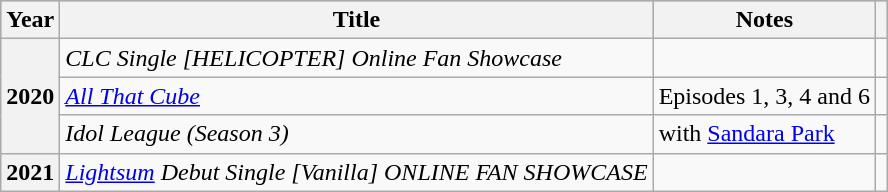<table class="wikitable plainrowheaders">
<tr style="background:#b0c4de; text-align:center;">
<th>Year</th>
<th>Title</th>
<th>Notes</th>
<th></th>
</tr>
<tr>
<th scope="row" rowspan="3">2020</th>
<td><em>CLC Single [HELICOPTER] Online Fan Showcase </em></td>
<td></td>
<td style="text-align:center"></td>
</tr>
<tr>
<td><em><a href='#'>All That Cube</a></em></td>
<td>Episodes 1, 3, 4 and 6</td>
<td style="text-align:center"></td>
</tr>
<tr>
<td><em>Idol League (Season 3)</em></td>
<td>with <a href='#'>Sandara Park</a></td>
<td style="text-align:center"></td>
</tr>
<tr>
<th scope="row">2021</th>
<td><em><a href='#'>Lightsum</a> Debut Single [Vanilla] ONLINE FAN SHOWCASE</em></td>
<td></td>
<td></td>
</tr>
</table>
